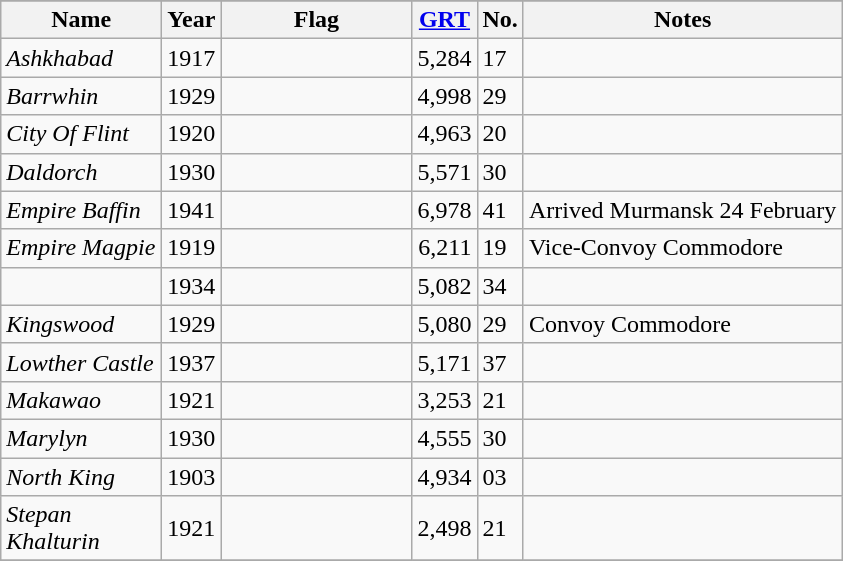<table class="wikitable sortable">
<tr>
</tr>
<tr>
<th scope="col" width="100px">Name</th>
<th scope="col" width="30px">Year</th>
<th scope="col" width="120px">Flag</th>
<th scope="col" width="30px"><a href='#'>GRT</a></th>
<th scope="col" width="15px">No.</th>
<th>Notes</th>
</tr>
<tr>
<td align="left"><em>Ashkhabad</em></td>
<td align="left">1917</td>
<td align="left"></td>
<td align="right">5,284</td>
<td align="left">17</td>
<td align="left"></td>
</tr>
<tr>
<td align="left"><em>Barrwhin</em></td>
<td align="left">1929</td>
<td align="left"></td>
<td align="right">4,998</td>
<td align="left">29</td>
<td align="left"></td>
</tr>
<tr>
<td align="left"><em>City Of Flint</em></td>
<td align="left">1920</td>
<td align="left"></td>
<td align="right">4,963</td>
<td align="left">20</td>
<td align="left"></td>
</tr>
<tr>
<td align="left"><em>Daldorch</em></td>
<td align="left">1930</td>
<td align="left"></td>
<td align="right">5,571</td>
<td align="left">30</td>
<td align="left"></td>
</tr>
<tr>
<td align="left"><em>Empire Baffin</em></td>
<td align="left">1941</td>
<td align="left"></td>
<td align="right">6,978</td>
<td align="left">41</td>
<td align="left">Arrived Murmansk 24 February</td>
</tr>
<tr>
<td align="left"><em>Empire Magpie</em></td>
<td align="left">1919</td>
<td align="left"></td>
<td align="right">6,211</td>
<td align="left">19</td>
<td align="left">Vice-Convoy Commodore</td>
</tr>
<tr>
<td align="left"></td>
<td align="left">1934</td>
<td align="left"></td>
<td align="right">5,082</td>
<td align="left">34</td>
<td align="left"></td>
</tr>
<tr>
<td align="left"><em>Kingswood</em></td>
<td align="left">1929</td>
<td align="left"></td>
<td align="right">5,080</td>
<td align="left">29</td>
<td align="left">Convoy Commodore</td>
</tr>
<tr>
<td align="left"><em>Lowther Castle</em></td>
<td align="left">1937</td>
<td align="left"></td>
<td align="right">5,171</td>
<td align="left">37</td>
<td align="left"></td>
</tr>
<tr>
<td align="left"><em>Makawao</em></td>
<td align="left">1921</td>
<td align="left"></td>
<td align="right">3,253</td>
<td align="left">21</td>
<td align="left"></td>
</tr>
<tr>
<td align="left"><em>Marylyn</em></td>
<td align="left">1930</td>
<td align="left"></td>
<td align="right">4,555</td>
<td align="left">30</td>
<td align="left"></td>
</tr>
<tr>
<td align="left"><em>North King</em></td>
<td align="left">1903</td>
<td align="left"></td>
<td align="right">4,934</td>
<td align="left">03</td>
<td align="left"></td>
</tr>
<tr>
<td align="left"><em>Stepan Khalturin</em></td>
<td align="left">1921</td>
<td align="left"></td>
<td align="right">2,498</td>
<td align="left">21</td>
<td align="left"></td>
</tr>
<tr>
</tr>
</table>
